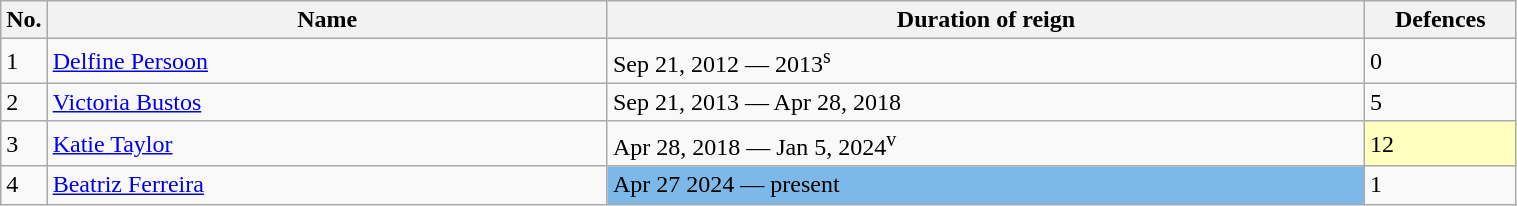<table class="wikitable" width=80%>
<tr>
<th width=3%>No.</th>
<th width=37%>Name</th>
<th width=50%>Duration of reign</th>
<th width=10%>Defences</th>
</tr>
<tr>
<td>1</td>
<td align=left> <a href='#'>Delfine Persoon</a></td>
<td>Sep 21, 2012 — 2013<sup>s</sup></td>
<td>0</td>
</tr>
<tr>
<td>2</td>
<td align=left> <a href='#'>Victoria Bustos</a></td>
<td>Sep 21, 2013 — Apr 28, 2018</td>
<td>5</td>
</tr>
<tr>
<td>3</td>
<td align=left> <a href='#'>Katie Taylor</a></td>
<td>Apr 28, 2018 — Jan 5, 2024<sup>v</sup></td>
<td style="background:#ffffbf;" width=5px>12</td>
</tr>
<tr>
<td>4</td>
<td align=left> <a href='#'>Beatriz Ferreira</a></td>
<td style="background:#7CB9E8;" width=5px>Apr 27 2024 — present</td>
<td>1</td>
</tr>
</table>
